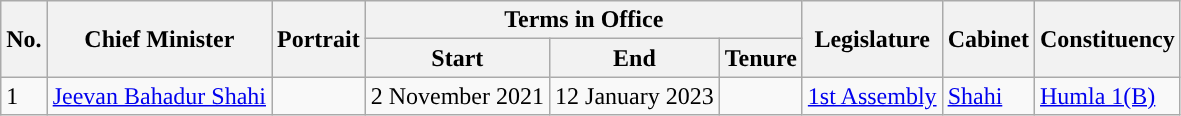<table class="wikitable">
<tr>
<th rowspan="2" style="background-color:">No.</th>
<th rowspan="2" style="background-color:">Chief Minister</th>
<th rowspan="2" style="background-color:">Portrait</th>
<th colspan="3" style="background-color:">Terms in Office</th>
<th rowspan="2" style="background-color:">Legislature</th>
<th rowspan="2" style="background-color:">Cabinet</th>
<th rowspan="2" style="background-color:">Constituency</th>
</tr>
<tr>
<th style="background-color:">Start</th>
<th style="background-color:">End</th>
<th style="background-color:">Tenure</th>
</tr>
<tr>
<td>1</td>
<td><a href='#'>Jeevan Bahadur Shahi</a></td>
<td></td>
<td>2 November 2021</td>
<td>12 January 2023</td>
<td></td>
<td><a href='#'>1st Assembly</a></td>
<td><a href='#'>Shahi</a></td>
<td><a href='#'>Humla 1(B)</a></td>
</tr>
</table>
